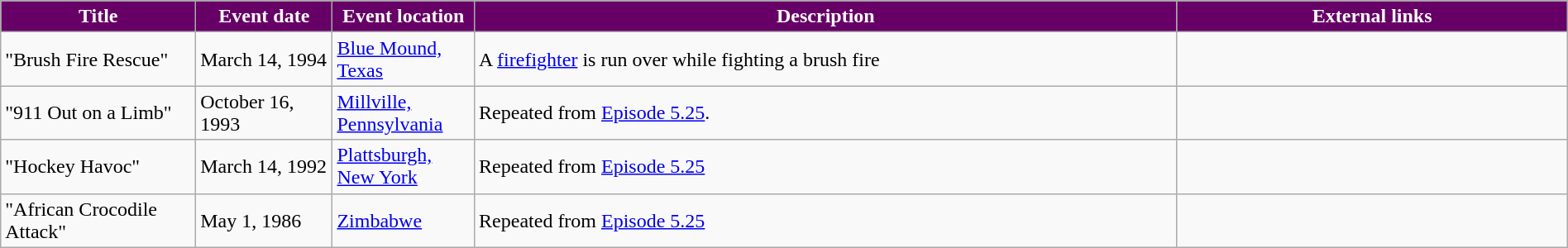<table class="wikitable" style="width: 100%;">
<tr>
<th style="background: #660066; color: #FFFFFF; width: 10%;">Title</th>
<th style="background: #660066; color: #FFFFFF; width: 7%;">Event date</th>
<th style="background: #660066; color: #FFFFFF; width: 7%;">Event location</th>
<th style="background: #660066; color: #FFFFFF; width: 36%;">Description</th>
<th style="background: #660066; color: #FFFFFF; width: 20%;">External links</th>
</tr>
<tr>
<td>"Brush Fire Rescue"</td>
<td>March 14, 1994</td>
<td><a href='#'>Blue Mound, Texas</a></td>
<td>A <a href='#'>firefighter</a> is run over while fighting a brush fire</td>
<td class="mw-collapsible mw-collapsed" data-expandtext="Show" data-collapsetext="Hide" style="float: left; border: none;"><br></td>
</tr>
<tr>
<td>"911 Out on a Limb"</td>
<td>October 16, 1993</td>
<td><a href='#'>Millville, Pennsylvania</a></td>
<td>Repeated from <a href='#'>Episode 5.25</a>.</td>
<td></td>
</tr>
<tr>
<td>"Hockey Havoc"</td>
<td>March 14, 1992</td>
<td><a href='#'>Plattsburgh, New York</a></td>
<td>Repeated from <a href='#'>Episode 5.25</a></td>
<td></td>
</tr>
<tr>
<td>"African Crocodile Attack"</td>
<td>May 1, 1986</td>
<td><a href='#'>Zimbabwe</a></td>
<td>Repeated from <a href='#'>Episode 5.25</a></td>
<td></td>
</tr>
</table>
